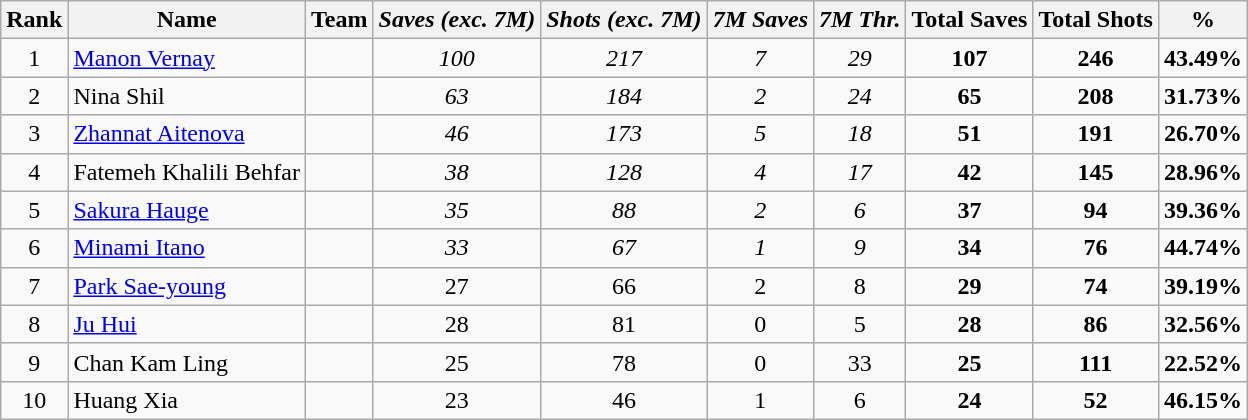<table class="wikitable sortable" style="text-align: center;">
<tr>
<th>Rank</th>
<th>Name</th>
<th>Team</th>
<th><em>Saves (exc. 7M)</em></th>
<th><em>Shots (exc. 7M)</em></th>
<th><em>7M Saves</em></th>
<th><em>7M Thr.</em></th>
<th>Total Saves</th>
<th>Total Shots</th>
<th>%</th>
</tr>
<tr>
<td>1</td>
<td align="left"><a href='#'>Manon Vernay</a></td>
<td align="left"></td>
<td><em>100</em></td>
<td><em>217</em></td>
<td><em>7</em></td>
<td><em>29</em></td>
<td><strong>107</strong></td>
<td><strong>246</strong></td>
<td><strong>43.49%</strong></td>
</tr>
<tr>
<td>2</td>
<td align="left">Nina Shil</td>
<td align="left"></td>
<td><em>63</em></td>
<td><em>184</em></td>
<td><em>2</em></td>
<td><em>24</em></td>
<td><strong>65</strong></td>
<td><strong>208</strong></td>
<td><strong>31.73%</strong></td>
</tr>
<tr>
<td>3</td>
<td align="left"><a href='#'>Zhannat Aitenova</a></td>
<td align="left"></td>
<td><em>46</em></td>
<td><em>173</em></td>
<td><em>5</em></td>
<td><em>18</em></td>
<td><strong>51</strong></td>
<td><strong>191</strong></td>
<td><strong>26.70%</strong></td>
</tr>
<tr>
<td>4</td>
<td align="left">Fatemeh Khalili Behfar</td>
<td align="left"></td>
<td><em>38</em></td>
<td><em>128</em></td>
<td><em>4</em></td>
<td><em>17</em></td>
<td><strong>42</strong></td>
<td><strong>145</strong></td>
<td><strong>28.96%</strong></td>
</tr>
<tr>
<td>5</td>
<td align="left"><a href='#'>Sakura Hauge</a></td>
<td align="left"></td>
<td><em>35</em></td>
<td><em>88</em></td>
<td><em>2</em></td>
<td><em>6</em></td>
<td><strong>37</strong></td>
<td><strong>94</strong></td>
<td><strong>39.36%</strong></td>
</tr>
<tr>
<td>6</td>
<td align="left"><a href='#'>Minami Itano</a></td>
<td align="left"></td>
<td><em>33</em></td>
<td><em>67</em></td>
<td><em>1</em></td>
<td><em>9</em></td>
<td><strong>34</strong></td>
<td><strong>76</strong></td>
<td><strong>44.74%</strong></td>
</tr>
<tr>
<td>7</td>
<td align="left"><a href='#'>Park Sae-young</a></td>
<td align="left"></td>
<td>27</td>
<td>66</td>
<td>2</td>
<td>8</td>
<td><strong>29</strong></td>
<td><strong>74</strong></td>
<td><strong>39.19%</strong></td>
</tr>
<tr>
<td>8</td>
<td align="left"><a href='#'>Ju Hui</a></td>
<td align="left"></td>
<td>28</td>
<td>81</td>
<td>0</td>
<td>5</td>
<td><strong>28</strong></td>
<td><strong>86</strong></td>
<td><strong>32.56%</strong></td>
</tr>
<tr>
<td>9</td>
<td align="left">Chan Kam Ling</td>
<td align="left"></td>
<td>25</td>
<td>78</td>
<td>0</td>
<td>33</td>
<td><strong>25</strong></td>
<td><strong>111</strong></td>
<td><strong>22.52%</strong></td>
</tr>
<tr>
<td>10</td>
<td align="left">Huang Xia</td>
<td align="left"></td>
<td>23</td>
<td>46</td>
<td>1</td>
<td>6</td>
<td><strong>24</strong></td>
<td><strong>52</strong></td>
<td><strong>46.15%</strong></td>
</tr>
</table>
